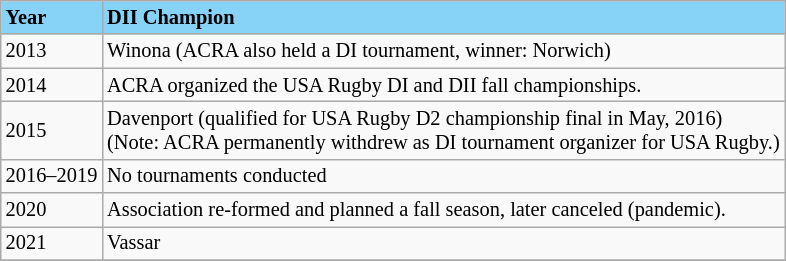<table class="wikitable" style="font-size:85%;">
<tr ! style="background-color: #87D3F8;">
<td><strong>Year</strong></td>
<td><strong>DII Champion</strong></td>
</tr>
<tr --->
<td>2013</td>
<td>Winona (ACRA also held a DI tournament, winner: Norwich)</td>
</tr>
<tr --->
<td>2014</td>
<td>ACRA organized the USA Rugby DI and DII fall championships.</td>
</tr>
<tr --->
<td>2015</td>
<td>Davenport (qualified for USA Rugby D2 championship final in May, 2016)<br>(Note: ACRA permanently withdrew as DI tournament organizer for USA Rugby.)</td>
</tr>
<tr --->
<td>2016–2019</td>
<td>No tournaments conducted</td>
</tr>
<tr --->
<td>2020</td>
<td>Association re-formed and planned a fall season, later canceled (pandemic).</td>
</tr>
<tr --->
<td>2021</td>
<td>Vassar</td>
</tr>
<tr --->
</tr>
</table>
